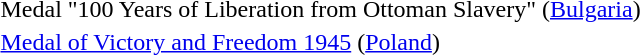<table>
<tr>
<td></td>
<td>Medal "100 Years of Liberation from Ottoman Slavery" (<a href='#'>Bulgaria</a>)</td>
</tr>
<tr>
<td></td>
<td><a href='#'>Medal of Victory and Freedom 1945</a> (<a href='#'>Poland</a>)</td>
</tr>
<tr>
</tr>
</table>
